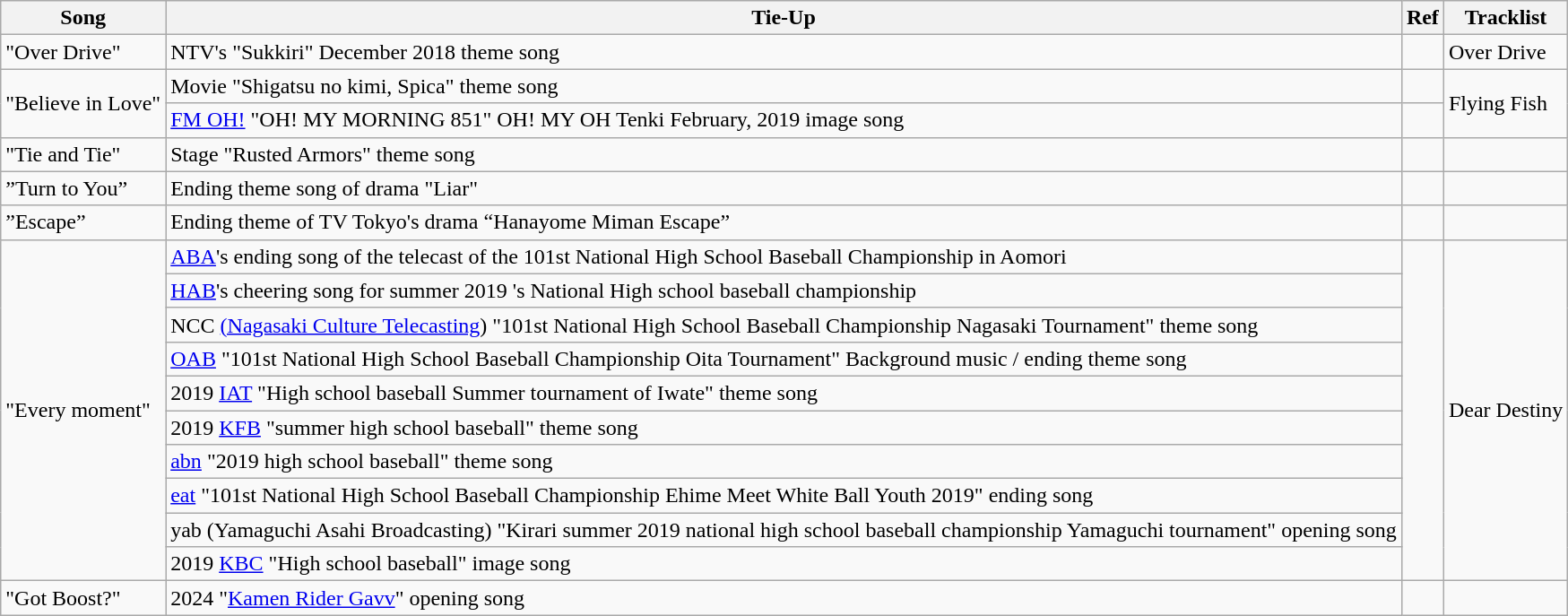<table class="wikitable">
<tr>
<th>Song</th>
<th>Tie-Up</th>
<th>Ref</th>
<th>Tracklist</th>
</tr>
<tr>
<td>"Over Drive"</td>
<td>NTV's "Sukkiri" December 2018 theme song</td>
<td></td>
<td>Over Drive</td>
</tr>
<tr>
<td rowspan="2">"Believe in Love"</td>
<td>Movie "Shigatsu no kimi, Spica" theme song</td>
<td></td>
<td rowspan="2">Flying Fish</td>
</tr>
<tr>
<td><a href='#'>FM OH!</a> "OH! MY MORNING 851" OH! MY OH Tenki February, 2019 image song</td>
<td></td>
</tr>
<tr>
<td>"Tie and Tie"</td>
<td>Stage "Rusted Armors" theme song</td>
<td></td>
<td></td>
</tr>
<tr>
<td>”Turn to You”</td>
<td>Ending theme song of drama "Liar"</td>
<td></td>
<td></td>
</tr>
<tr>
<td>”Escape”</td>
<td>Ending theme of TV Tokyo's drama “Hanayome Miman Escape”</td>
<td></td>
<td></td>
</tr>
<tr>
<td rowspan="10">"Every moment"</td>
<td><a href='#'>ABA</a>'s ending song of the telecast of the 101st National High School Baseball Championship in Aomori</td>
<td rowspan="10"></td>
<td rowspan="10">Dear Destiny</td>
</tr>
<tr>
<td><a href='#'>HAB</a>'s cheering song for summer 2019 's National High school baseball championship</td>
</tr>
<tr>
<td>NCC <a href='#'>(Nagasaki Culture Telecasting</a>) "101st National High School Baseball Championship Nagasaki Tournament" theme song</td>
</tr>
<tr>
<td><a href='#'>OAB</a> "101st National High School Baseball Championship Oita Tournament" Background music / ending theme song</td>
</tr>
<tr>
<td>2019 <a href='#'>IAT</a> "High school baseball Summer tournament of Iwate" theme song</td>
</tr>
<tr>
<td>2019 <a href='#'>KFB</a> "summer high school baseball" theme song</td>
</tr>
<tr>
<td><a href='#'>abn</a> "2019 high school baseball" theme song</td>
</tr>
<tr>
<td><a href='#'>eat</a> "101st National High School Baseball Championship Ehime Meet White Ball Youth 2019" ending song</td>
</tr>
<tr>
<td>yab (Yamaguchi Asahi Broadcasting) "Kirari summer 2019 national high school baseball championship Yamaguchi tournament" opening song</td>
</tr>
<tr>
<td>2019 <a href='#'>KBC</a> "High school baseball" image song</td>
</tr>
<tr>
<td>"Got Boost?"</td>
<td>2024 "<a href='#'>Kamen Rider Gavv</a>" opening song</td>
<td></td>
<td></td>
</tr>
</table>
